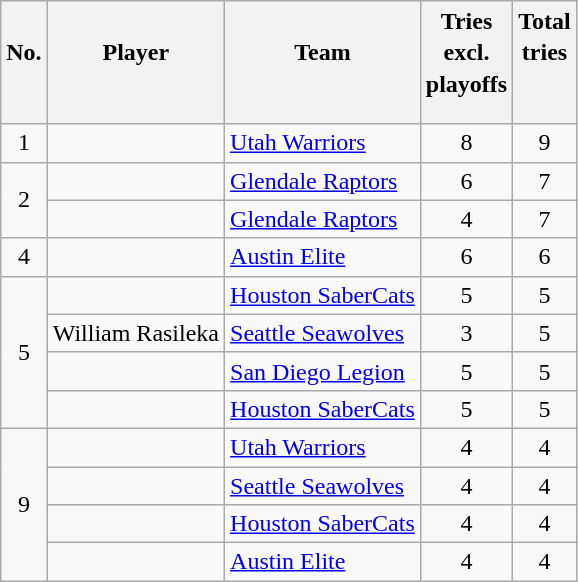<table class="wikitable sortable" style="text-align:center;">
<tr style="line-height:130%;">
<th style="border-bottom:0px;">No.</th>
<th style="border-bottom:0px;">Player</th>
<th style="border-bottom:0px;">Team</th>
<th style="border-bottom:0px;">Tries<br><span>excl.<br>playoffs</span></th>
<th style="border-bottom:0px; vertical-align:top;">Total<br>tries</th>
</tr>
<tr style="line-height:6px;">
<th style="border-top:0px;" data-sort-type="number"></th>
<th style="border-top:0px;"> </th>
<th style="border-top:0px;"> </th>
<th style="border-top:0px;" data-sort-type="number"></th>
<th style="border-top:0px;" data-sort-type="number"></th>
</tr>
<tr>
<td>1</td>
<td align=left></td>
<td align=left><a href='#'>Utah Warriors</a></td>
<td>8</td>
<td>9</td>
</tr>
<tr>
<td rowspan=2>2</td>
<td align=left></td>
<td align=left><a href='#'>Glendale Raptors</a></td>
<td>6</td>
<td>7</td>
</tr>
<tr>
<td align=left></td>
<td align=left><a href='#'>Glendale Raptors</a></td>
<td>4</td>
<td>7</td>
</tr>
<tr>
<td>4</td>
<td align=left></td>
<td align=left><a href='#'>Austin Elite</a></td>
<td>6</td>
<td>6</td>
</tr>
<tr>
<td rowspan=4>5</td>
<td align=left></td>
<td align=left><a href='#'>Houston SaberCats</a></td>
<td>5</td>
<td>5</td>
</tr>
<tr>
<td align=left>William Rasileka</td>
<td align=left><a href='#'>Seattle Seawolves</a></td>
<td>3</td>
<td>5</td>
</tr>
<tr>
<td align=left></td>
<td align=left><a href='#'>San Diego Legion</a></td>
<td>5</td>
<td>5</td>
</tr>
<tr>
<td align=left></td>
<td align=left><a href='#'>Houston SaberCats</a></td>
<td>5</td>
<td>5</td>
</tr>
<tr>
<td rowspan=4>9</td>
<td align=left></td>
<td align=left><a href='#'>Utah Warriors</a></td>
<td>4</td>
<td>4</td>
</tr>
<tr>
<td align=left></td>
<td align=left><a href='#'>Seattle Seawolves</a></td>
<td>4</td>
<td>4</td>
</tr>
<tr>
<td align=left></td>
<td align=left><a href='#'>Houston SaberCats</a></td>
<td>4</td>
<td>4</td>
</tr>
<tr>
<td align=left></td>
<td align=left><a href='#'>Austin Elite</a></td>
<td>4</td>
<td>4</td>
</tr>
</table>
